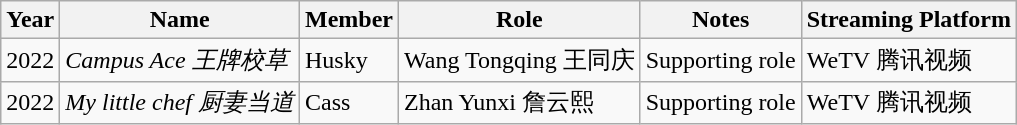<table class="wikitable">
<tr>
<th>Year</th>
<th>Name</th>
<th>Member</th>
<th>Role</th>
<th>Notes</th>
<th>Streaming Platform</th>
</tr>
<tr>
<td>2022</td>
<td><em>Campus Ace</em> <em>王牌校草</em></td>
<td>Husky</td>
<td>Wang Tongqing 王同庆</td>
<td>Supporting role</td>
<td>WeTV 腾讯视频</td>
</tr>
<tr>
<td>2022</td>
<td><em>My little chef 厨妻当道</em></td>
<td>Cass</td>
<td>Zhan Yunxi 詹云熙</td>
<td>Supporting role</td>
<td>WeTV 腾讯视频</td>
</tr>
</table>
